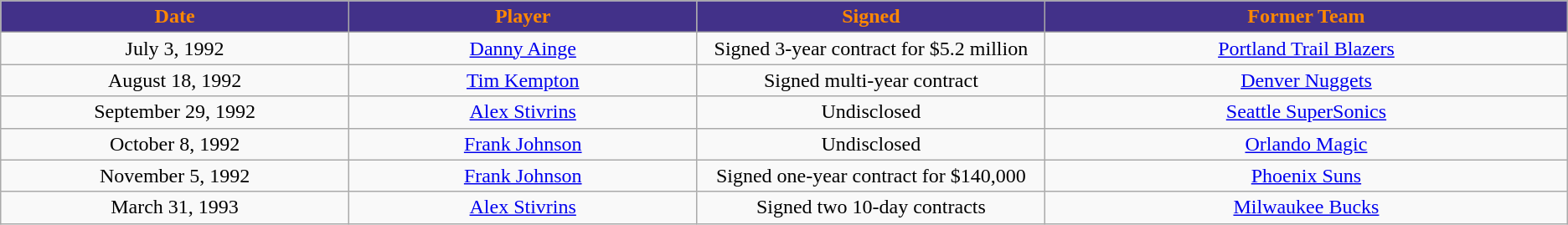<table class="wikitable sortable sortable">
<tr>
<th style="background:#423189; color:#FF8800" width="10%">Date</th>
<th style="background:#423189; color:#FF8800" width="10%">Player</th>
<th style="background:#423189; color:#FF8800" width="10%">Signed</th>
<th style="background:#423189; color:#FF8800" width="15%">Former Team</th>
</tr>
<tr style="text-align: center">
<td>July 3, 1992</td>
<td><a href='#'>Danny Ainge</a></td>
<td>Signed 3-year contract for $5.2 million</td>
<td><a href='#'>Portland Trail Blazers</a></td>
</tr>
<tr style="text-align: center">
<td>August 18, 1992</td>
<td><a href='#'>Tim Kempton</a></td>
<td>Signed multi-year contract</td>
<td><a href='#'>Denver Nuggets</a></td>
</tr>
<tr style="text-align: center">
<td>September 29, 1992</td>
<td><a href='#'>Alex Stivrins</a></td>
<td>Undisclosed</td>
<td><a href='#'>Seattle SuperSonics</a></td>
</tr>
<tr style="text-align: center">
<td>October 8, 1992</td>
<td><a href='#'>Frank Johnson</a></td>
<td>Undisclosed</td>
<td><a href='#'>Orlando Magic</a></td>
</tr>
<tr style="text-align: center">
<td>November 5, 1992</td>
<td><a href='#'>Frank Johnson</a></td>
<td>Signed one-year contract for $140,000</td>
<td><a href='#'>Phoenix Suns</a></td>
</tr>
<tr style="text-align: center">
<td>March 31, 1993</td>
<td><a href='#'>Alex Stivrins</a></td>
<td>Signed two 10-day contracts</td>
<td><a href='#'>Milwaukee Bucks</a></td>
</tr>
</table>
